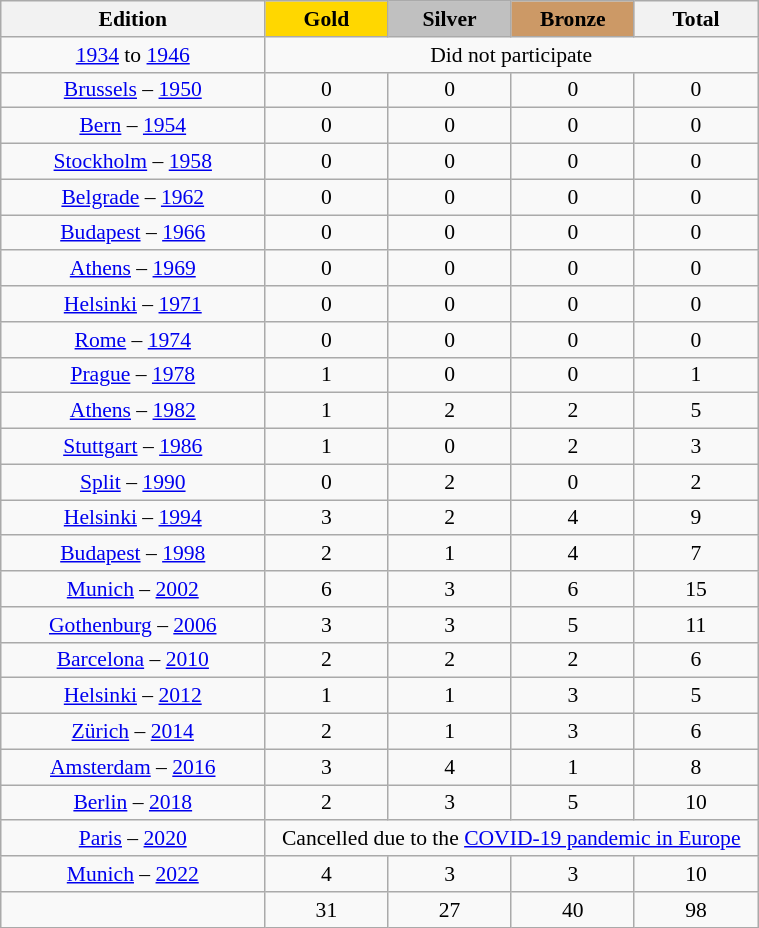<table class="wikitable" width=40% style="font-size:90%; text-align:center;">
<tr>
<th width=30%>Edition</th>
<th width=14% style="background-color:gold">Gold</th>
<th width=14% style="background-color:silver">Silver</th>
<th width=14% style="background-color:#cc9966">Bronze</th>
<th width=14%>Total</th>
</tr>
<tr>
<td><a href='#'>1934</a> to <a href='#'>1946</a></td>
<td colspan=4>Did not participate</td>
</tr>
<tr>
<td> <a href='#'>Brussels</a> – <a href='#'>1950</a></td>
<td>0</td>
<td>0</td>
<td>0</td>
<td>0</td>
</tr>
<tr>
<td> <a href='#'>Bern</a> – <a href='#'>1954</a></td>
<td>0</td>
<td>0</td>
<td>0</td>
<td>0</td>
</tr>
<tr>
<td> <a href='#'>Stockholm</a> – <a href='#'>1958</a></td>
<td>0</td>
<td>0</td>
<td>0</td>
<td>0</td>
</tr>
<tr>
<td> <a href='#'>Belgrade</a> – <a href='#'>1962</a></td>
<td>0</td>
<td>0</td>
<td>0</td>
<td>0</td>
</tr>
<tr>
<td> <a href='#'>Budapest</a> – <a href='#'>1966</a></td>
<td>0</td>
<td>0</td>
<td>0</td>
<td>0</td>
</tr>
<tr>
<td> <a href='#'>Athens</a> – <a href='#'>1969</a></td>
<td>0</td>
<td>0</td>
<td>0</td>
<td>0</td>
</tr>
<tr>
<td> <a href='#'>Helsinki</a> – <a href='#'>1971</a></td>
<td>0</td>
<td>0</td>
<td>0</td>
<td>0</td>
</tr>
<tr>
<td> <a href='#'>Rome</a> – <a href='#'>1974</a></td>
<td>0</td>
<td>0</td>
<td>0</td>
<td>0</td>
</tr>
<tr>
<td> <a href='#'>Prague</a> – <a href='#'>1978</a></td>
<td>1</td>
<td>0</td>
<td>0</td>
<td>1</td>
</tr>
<tr>
<td> <a href='#'>Athens</a> – <a href='#'>1982</a></td>
<td>1</td>
<td>2</td>
<td>2</td>
<td>5</td>
</tr>
<tr>
<td> <a href='#'>Stuttgart</a> – <a href='#'>1986</a></td>
<td>1</td>
<td>0</td>
<td>2</td>
<td>3</td>
</tr>
<tr>
<td> <a href='#'>Split</a> – <a href='#'>1990</a></td>
<td>0</td>
<td>2</td>
<td>0</td>
<td>2</td>
</tr>
<tr>
<td> <a href='#'>Helsinki</a> – <a href='#'>1994</a></td>
<td>3</td>
<td>2</td>
<td>4</td>
<td>9</td>
</tr>
<tr>
<td> <a href='#'>Budapest</a> – <a href='#'>1998</a></td>
<td>2</td>
<td>1</td>
<td>4</td>
<td>7</td>
</tr>
<tr>
<td> <a href='#'>Munich</a> – <a href='#'>2002</a></td>
<td>6</td>
<td>3</td>
<td>6</td>
<td>15</td>
</tr>
<tr>
<td> <a href='#'>Gothenburg</a> – <a href='#'>2006</a></td>
<td>3</td>
<td>3</td>
<td>5</td>
<td>11</td>
</tr>
<tr>
<td> <a href='#'>Barcelona</a> – <a href='#'>2010</a></td>
<td>2</td>
<td>2</td>
<td>2</td>
<td>6</td>
</tr>
<tr>
<td> <a href='#'>Helsinki</a> – <a href='#'>2012</a></td>
<td>1</td>
<td>1</td>
<td>3</td>
<td>5</td>
</tr>
<tr>
<td> <a href='#'>Zürich</a> – <a href='#'>2014</a></td>
<td>2</td>
<td>1</td>
<td>3</td>
<td>6</td>
</tr>
<tr>
<td> <a href='#'>Amsterdam</a> – <a href='#'>2016</a></td>
<td>3</td>
<td>4</td>
<td>1</td>
<td>8</td>
</tr>
<tr>
<td> <a href='#'>Berlin</a> – <a href='#'>2018</a></td>
<td>2</td>
<td>3</td>
<td>5</td>
<td>10</td>
</tr>
<tr>
<td> <a href='#'>Paris</a> – <a href='#'>2020</a></td>
<td colspan=4>Cancelled due to the <a href='#'>COVID-19 pandemic in Europe</a></td>
</tr>
<tr>
<td> <a href='#'>Munich</a> – <a href='#'>2022</a></td>
<td>4</td>
<td>3</td>
<td>3</td>
<td>10</td>
</tr>
<tr>
<td></td>
<td>31</td>
<td>27</td>
<td>40</td>
<td>98</td>
</tr>
</table>
